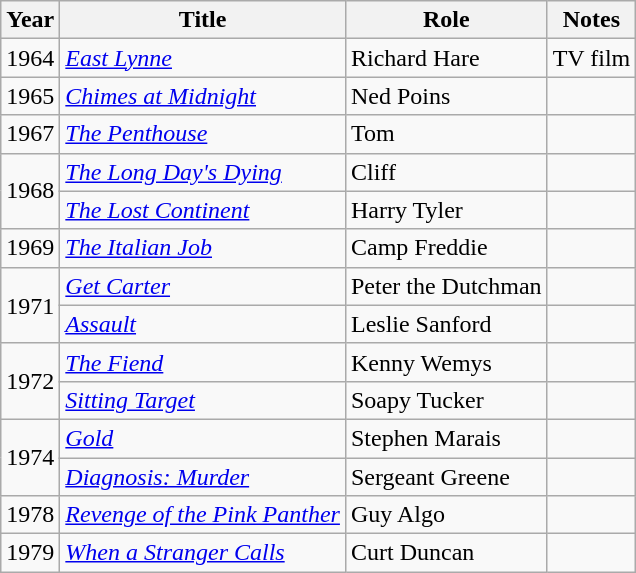<table class="wikitable">
<tr>
<th>Year</th>
<th>Title</th>
<th>Role</th>
<th>Notes</th>
</tr>
<tr>
<td>1964</td>
<td><em><a href='#'>East Lynne</a></em></td>
<td>Richard Hare</td>
<td>TV film</td>
</tr>
<tr>
<td>1965</td>
<td><em><a href='#'>Chimes at Midnight</a></em></td>
<td>Ned Poins</td>
<td></td>
</tr>
<tr>
<td>1967</td>
<td><em><a href='#'>The Penthouse</a></em></td>
<td>Tom</td>
<td></td>
</tr>
<tr>
<td rowspan="2">1968</td>
<td><em><a href='#'>The Long Day's Dying</a></em></td>
<td>Cliff</td>
<td></td>
</tr>
<tr>
<td><em><a href='#'>The Lost Continent</a></em></td>
<td>Harry Tyler</td>
<td></td>
</tr>
<tr>
<td>1969</td>
<td><em><a href='#'>The Italian Job</a></em></td>
<td>Camp Freddie</td>
<td></td>
</tr>
<tr>
<td rowspan="2">1971</td>
<td><em><a href='#'>Get Carter</a></em></td>
<td>Peter the Dutchman</td>
<td></td>
</tr>
<tr>
<td><em><a href='#'>Assault</a></em></td>
<td>Leslie Sanford</td>
<td></td>
</tr>
<tr>
<td rowspan="2">1972</td>
<td><em><a href='#'>The Fiend</a></em></td>
<td>Kenny Wemys</td>
<td></td>
</tr>
<tr>
<td><em><a href='#'>Sitting Target</a></em></td>
<td>Soapy Tucker</td>
<td></td>
</tr>
<tr>
<td rowspan="2">1974</td>
<td><em><a href='#'>Gold</a></em></td>
<td>Stephen Marais</td>
<td></td>
</tr>
<tr>
<td><em><a href='#'>Diagnosis: Murder</a></em></td>
<td>Sergeant Greene</td>
<td></td>
</tr>
<tr>
<td>1978</td>
<td><em><a href='#'>Revenge of the Pink Panther</a></em></td>
<td>Guy Algo</td>
<td></td>
</tr>
<tr>
<td>1979</td>
<td><em><a href='#'>When a Stranger Calls</a></em></td>
<td>Curt Duncan</td>
<td></td>
</tr>
</table>
